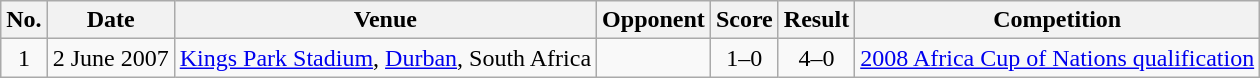<table class="wikitable sortable">
<tr>
<th scope="col">No.</th>
<th scope="col">Date</th>
<th scope="col">Venue</th>
<th scope="col">Opponent</th>
<th scope="col">Score</th>
<th scope="col">Result</th>
<th scope="col">Competition</th>
</tr>
<tr>
<td align="center">1</td>
<td>2 June 2007</td>
<td><a href='#'>Kings Park Stadium</a>, <a href='#'>Durban</a>, South Africa</td>
<td></td>
<td align="center">1–0</td>
<td align="center">4–0</td>
<td><a href='#'>2008 Africa Cup of Nations qualification</a></td>
</tr>
</table>
